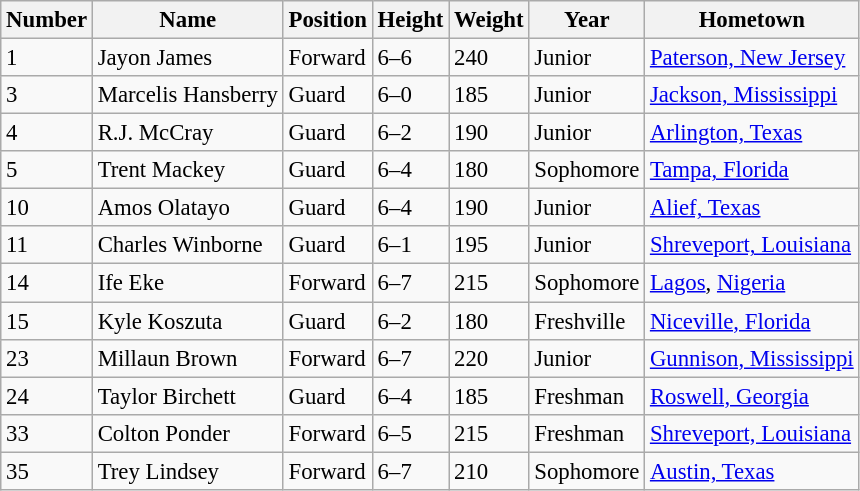<table class="wikitable" style="font-size: 95%;">
<tr>
<th>Number</th>
<th>Name</th>
<th>Position</th>
<th>Height</th>
<th>Weight</th>
<th>Year</th>
<th>Hometown</th>
</tr>
<tr>
<td>1</td>
<td>Jayon James</td>
<td>Forward</td>
<td>6–6</td>
<td>240</td>
<td>Junior</td>
<td><a href='#'>Paterson, New Jersey</a></td>
</tr>
<tr>
<td>3</td>
<td>Marcelis Hansberry</td>
<td>Guard</td>
<td>6–0</td>
<td>185</td>
<td>Junior</td>
<td><a href='#'>Jackson, Mississippi</a></td>
</tr>
<tr>
<td>4</td>
<td>R.J. McCray</td>
<td>Guard</td>
<td>6–2</td>
<td>190</td>
<td>Junior</td>
<td><a href='#'>Arlington, Texas</a></td>
</tr>
<tr>
<td>5</td>
<td>Trent Mackey</td>
<td>Guard</td>
<td>6–4</td>
<td>180</td>
<td>Sophomore</td>
<td><a href='#'>Tampa, Florida</a></td>
</tr>
<tr>
<td>10</td>
<td>Amos Olatayo</td>
<td>Guard</td>
<td>6–4</td>
<td>190</td>
<td>Junior</td>
<td><a href='#'>Alief, Texas</a></td>
</tr>
<tr>
<td>11</td>
<td>Charles Winborne</td>
<td>Guard</td>
<td>6–1</td>
<td>195</td>
<td>Junior</td>
<td><a href='#'>Shreveport, Louisiana</a></td>
</tr>
<tr>
<td>14</td>
<td>Ife Eke</td>
<td>Forward</td>
<td>6–7</td>
<td>215</td>
<td>Sophomore</td>
<td><a href='#'>Lagos</a>, <a href='#'>Nigeria</a></td>
</tr>
<tr>
<td>15</td>
<td>Kyle Koszuta</td>
<td>Guard</td>
<td>6–2</td>
<td>180</td>
<td>Freshville</td>
<td><a href='#'>Niceville, Florida</a></td>
</tr>
<tr>
<td>23</td>
<td>Millaun Brown</td>
<td>Forward</td>
<td>6–7</td>
<td>220</td>
<td>Junior</td>
<td><a href='#'>Gunnison, Mississippi</a></td>
</tr>
<tr>
<td>24</td>
<td>Taylor Birchett</td>
<td>Guard</td>
<td>6–4</td>
<td>185</td>
<td>Freshman</td>
<td><a href='#'>Roswell, Georgia</a></td>
</tr>
<tr>
<td>33</td>
<td>Colton Ponder</td>
<td>Forward</td>
<td>6–5</td>
<td>215</td>
<td>Freshman</td>
<td><a href='#'>Shreveport, Louisiana</a></td>
</tr>
<tr>
<td>35</td>
<td>Trey Lindsey</td>
<td>Forward</td>
<td>6–7</td>
<td>210</td>
<td>Sophomore</td>
<td><a href='#'>Austin, Texas</a></td>
</tr>
</table>
